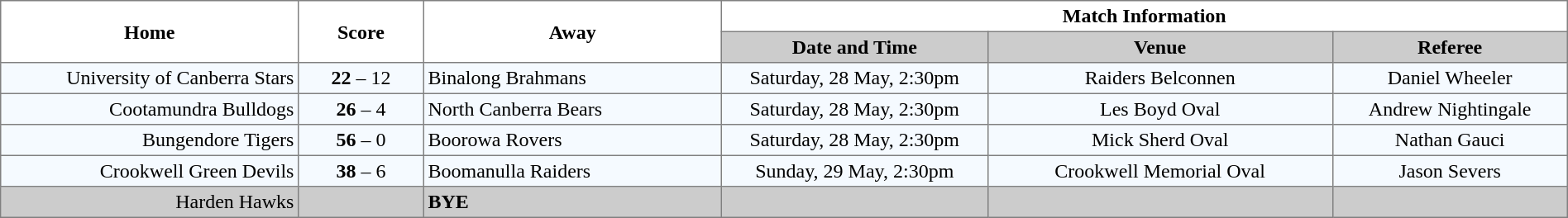<table border="1" cellpadding="3" cellspacing="0" width="100%" style="border-collapse:collapse;  text-align:center;">
<tr>
<th rowspan="2" width="19%">Home</th>
<th rowspan="2" width="8%">Score</th>
<th rowspan="2" width="19%">Away</th>
<th colspan="3">Match Information</th>
</tr>
<tr style="background:#CCCCCC">
<th width="17%">Date and Time</th>
<th width="22%">Venue</th>
<th width="50%">Referee</th>
</tr>
<tr style="text-align:center; background:#f5faff;">
<td align="right">University of Canberra Stars </td>
<td><strong>22</strong> – 12</td>
<td align="left"> Binalong Brahmans</td>
<td>Saturday, 28 May, 2:30pm</td>
<td>Raiders Belconnen</td>
<td>Daniel Wheeler</td>
</tr>
<tr style="text-align:center; background:#f5faff;">
<td align="right">Cootamundra Bulldogs </td>
<td><strong>26</strong> – 4</td>
<td align="left"> North Canberra Bears</td>
<td>Saturday, 28 May, 2:30pm</td>
<td>Les Boyd Oval</td>
<td>Andrew Nightingale</td>
</tr>
<tr style="text-align:center; background:#f5faff;">
<td align="right">Bungendore Tigers </td>
<td><strong>56</strong> – 0</td>
<td align="left"> Boorowa Rovers</td>
<td>Saturday, 28 May, 2:30pm</td>
<td>Mick Sherd Oval</td>
<td>Nathan Gauci</td>
</tr>
<tr style="text-align:center; background:#f5faff;">
<td align="right">Crookwell Green Devils </td>
<td><strong>38</strong> – 6</td>
<td align="left"> Boomanulla Raiders</td>
<td>Sunday, 29 May, 2:30pm</td>
<td>Crookwell Memorial Oval</td>
<td>Jason Severs</td>
</tr>
<tr style="text-align:center; background:#CCCCCC;">
<td align="right">Harden Hawks </td>
<td></td>
<td align="left"><strong>BYE</strong></td>
<td></td>
<td></td>
<td></td>
</tr>
</table>
